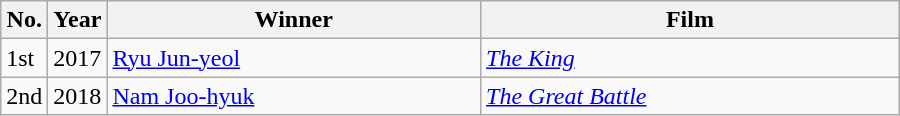<table class="wikitable" style="width:600px">
<tr>
<th width=10>No.</th>
<th width=10>Year</th>
<th>Winner</th>
<th>Film</th>
</tr>
<tr>
<td>1st</td>
<td>2017</td>
<td><a href='#'>Ryu Jun-yeol</a></td>
<td><em><a href='#'>The King</a></em></td>
</tr>
<tr>
<td>2nd</td>
<td>2018</td>
<td><a href='#'>Nam Joo-hyuk</a></td>
<td><em><a href='#'>The Great Battle</a></em></td>
</tr>
</table>
